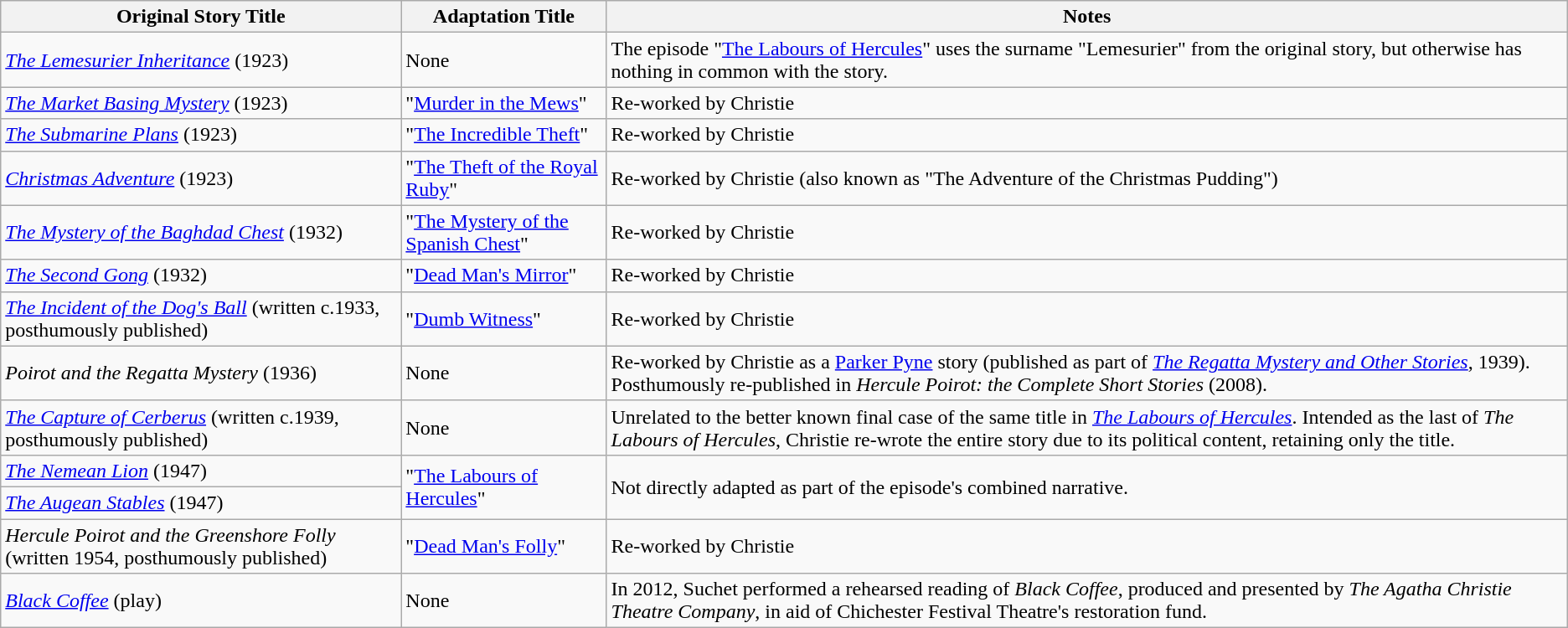<table class="wikitable">
<tr>
<th>Original Story Title</th>
<th>Adaptation Title</th>
<th>Notes</th>
</tr>
<tr>
<td><em><a href='#'>The Lemesurier Inheritance</a></em> (1923)</td>
<td>None</td>
<td>The episode "<a href='#'>The Labours of Hercules</a>" uses the surname "Lemesurier" from the original story, but otherwise has nothing in common with the story.</td>
</tr>
<tr>
<td><em><a href='#'>The Market Basing Mystery</a></em> (1923)</td>
<td>"<a href='#'>Murder in the Mews</a>"</td>
<td>Re-worked by Christie</td>
</tr>
<tr>
<td><em><a href='#'>The Submarine Plans</a></em> (1923)</td>
<td>"<a href='#'>The Incredible Theft</a>"</td>
<td>Re-worked by Christie</td>
</tr>
<tr>
<td><em><a href='#'>Christmas Adventure</a></em> (1923)</td>
<td>"<a href='#'>The Theft of the Royal Ruby</a>"</td>
<td>Re-worked by Christie (also known as "The Adventure of the Christmas Pudding")</td>
</tr>
<tr>
<td><em><a href='#'>The Mystery of the Baghdad Chest</a></em> (1932)</td>
<td>"<a href='#'>The Mystery of the Spanish Chest</a>"</td>
<td>Re-worked by Christie</td>
</tr>
<tr>
<td><em><a href='#'>The Second Gong</a></em> (1932)</td>
<td>"<a href='#'>Dead Man's Mirror</a>"</td>
<td>Re-worked by Christie</td>
</tr>
<tr>
<td><em><a href='#'>The Incident of the Dog's Ball</a></em> (written c.1933, posthumously published)</td>
<td>"<a href='#'>Dumb Witness</a>"</td>
<td>Re-worked by Christie</td>
</tr>
<tr>
<td><em>Poirot and the Regatta Mystery</em> (1936)</td>
<td>None</td>
<td>Re-worked by Christie as a <a href='#'>Parker Pyne</a> story (published as part of <em><a href='#'>The Regatta Mystery and Other Stories</a></em>, 1939). Posthumously re-published in <em>Hercule Poirot: the Complete Short Stories</em> (2008).</td>
</tr>
<tr>
<td><em><a href='#'>The Capture of Cerberus</a></em> (written c.1939, posthumously published)</td>
<td>None</td>
<td>Unrelated to the better known final case of the same title in <em><a href='#'>The Labours of Hercules</a></em>. Intended as the last of <em>The Labours of Hercules</em>, Christie re-wrote the entire story due to its political content, retaining only the title.</td>
</tr>
<tr>
<td><em><a href='#'>The Nemean Lion</a></em> (1947)</td>
<td rowspan="2">"<a href='#'>The Labours of Hercules</a>"</td>
<td rowspan="2">Not directly adapted as part of the episode's combined narrative.</td>
</tr>
<tr>
<td><em><a href='#'>The Augean Stables</a></em> (1947)</td>
</tr>
<tr>
<td><em>Hercule Poirot and the Greenshore Folly</em> (written 1954, posthumously published)</td>
<td>"<a href='#'>Dead Man's Folly</a>"</td>
<td>Re-worked by Christie</td>
</tr>
<tr>
<td><em><a href='#'>Black Coffee</a></em> (play)</td>
<td>None</td>
<td>In 2012, Suchet performed a rehearsed reading of <em>Black Coffee</em>, produced and presented by <em>The Agatha Christie Theatre Company</em>, in aid of Chichester Festival Theatre's restoration fund.</td>
</tr>
</table>
